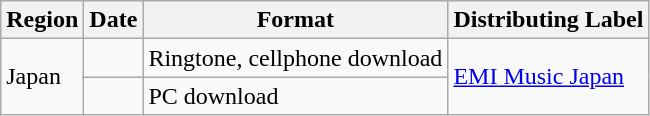<table class="wikitable">
<tr>
<th>Region</th>
<th>Date</th>
<th>Format</th>
<th>Distributing Label</th>
</tr>
<tr>
<td rowspan=2>Japan</td>
<td></td>
<td>Ringtone, cellphone download</td>
<td rowspan=2><a href='#'>EMI Music Japan</a></td>
</tr>
<tr>
<td></td>
<td>PC download</td>
</tr>
</table>
